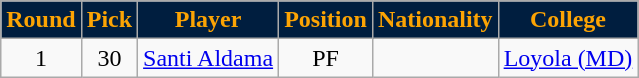<table class="wikitable sortable sortable">
<tr>
<th style="background:#001e3f; color:#fca404" width:10%;">Round</th>
<th style="background:#001e3f; color:#fca404" width:10%;">Pick</th>
<th style="background:#001e3f; color:#fca404" width:20%;">Player</th>
<th style="background:#001e3f; color:#fca404" width:15%;">Position</th>
<th style="background:#001e3f; color:#fca404" width:15%;">Nationality</th>
<th style="background:#001e3f; color:#fca404" width:20%;">College</th>
</tr>
<tr style="text-align: center">
<td>1</td>
<td>30</td>
<td><a href='#'>Santi Aldama</a></td>
<td>PF</td>
<td></td>
<td><a href='#'>Loyola (MD)</a></td>
</tr>
</table>
